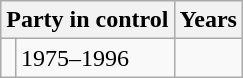<table class="wikitable">
<tr>
<th colspan="2">Party in control</th>
<th>Years</th>
</tr>
<tr>
<td></td>
<td>1975–1996</td>
</tr>
</table>
